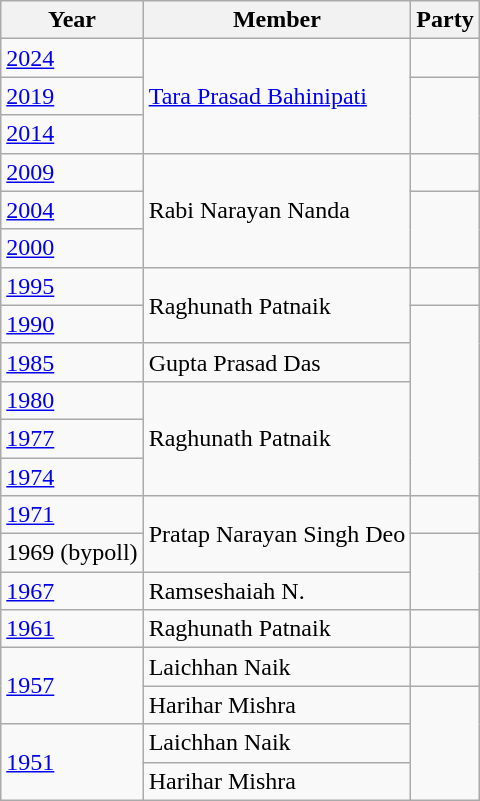<table class="wikitable sortable">
<tr>
<th>Year</th>
<th>Member</th>
<th colspan=2>Party</th>
</tr>
<tr>
<td><a href='#'>2024</a></td>
<td rowspan=3><a href='#'>Tara Prasad Bahinipati</a></td>
<td></td>
</tr>
<tr>
<td><a href='#'>2019</a></td>
</tr>
<tr>
<td><a href='#'>2014</a></td>
</tr>
<tr>
<td><a href='#'>2009</a></td>
<td rowspan=3>Rabi Narayan Nanda</td>
<td></td>
</tr>
<tr>
<td><a href='#'>2004</a></td>
</tr>
<tr>
<td><a href='#'>2000</a></td>
</tr>
<tr>
<td><a href='#'>1995</a></td>
<td rowspan=2>Raghunath Patnaik</td>
<td></td>
</tr>
<tr>
<td><a href='#'>1990</a></td>
</tr>
<tr>
<td><a href='#'>1985</a></td>
<td>Gupta Prasad Das</td>
</tr>
<tr>
<td><a href='#'>1980</a></td>
<td rowspan=3>Raghunath Patnaik</td>
</tr>
<tr>
<td><a href='#'>1977</a></td>
</tr>
<tr>
<td><a href='#'>1974</a></td>
</tr>
<tr>
<td><a href='#'>1971</a></td>
<td rowspan=2>Pratap Narayan Singh Deo</td>
<td></td>
</tr>
<tr>
<td>1969 (bypoll)</td>
</tr>
<tr>
<td><a href='#'>1967</a></td>
<td>Ramseshaiah N.</td>
</tr>
<tr>
<td><a href='#'>1961</a></td>
<td>Raghunath Patnaik</td>
<td></td>
</tr>
<tr>
<td rowspan="2"><a href='#'>1957</a></td>
<td>Laichhan Naik</td>
<td></td>
</tr>
<tr>
<td>Harihar Mishra</td>
</tr>
<tr>
<td rowspan="2"><a href='#'>1951</a></td>
<td>Laichhan Naik</td>
</tr>
<tr>
<td>Harihar Mishra</td>
</tr>
</table>
